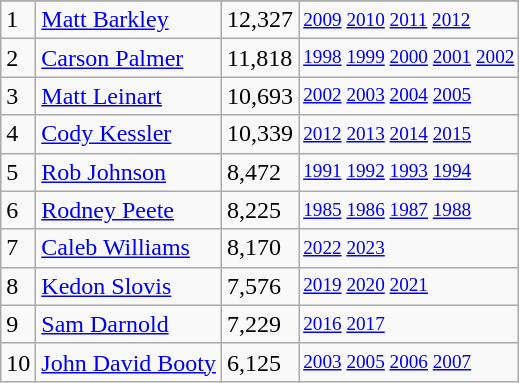<table class="wikitable">
<tr>
</tr>
<tr>
<td>1</td>
<td><a href='#'>Matt Barkley</a></td>
<td>12,327</td>
<td style="font-size:80%;"><a href='#'>2009</a> <a href='#'>2010</a> <a href='#'>2011</a> <a href='#'>2012</a></td>
</tr>
<tr>
<td>2</td>
<td><a href='#'>Carson Palmer</a></td>
<td>11,818</td>
<td style="font-size:80%;"><a href='#'>1998</a> <a href='#'>1999</a> <a href='#'>2000</a> <a href='#'>2001</a> <a href='#'>2002</a></td>
</tr>
<tr>
<td>3</td>
<td><a href='#'>Matt Leinart</a></td>
<td>10,693</td>
<td style="font-size:80%;"><a href='#'>2002</a> <a href='#'>2003</a> <a href='#'>2004</a> <a href='#'>2005</a></td>
</tr>
<tr>
<td>4</td>
<td><a href='#'>Cody Kessler</a></td>
<td>10,339</td>
<td style="font-size:80%;"><a href='#'>2012</a> <a href='#'>2013</a> <a href='#'>2014</a> <a href='#'>2015</a></td>
</tr>
<tr>
<td>5</td>
<td><a href='#'>Rob Johnson</a></td>
<td>8,472</td>
<td style="font-size:80%;"><a href='#'>1991</a> <a href='#'>1992</a> <a href='#'>1993</a> <a href='#'>1994</a></td>
</tr>
<tr>
<td>6</td>
<td><a href='#'>Rodney Peete</a></td>
<td>8,225</td>
<td style="font-size:80%;"><a href='#'>1985</a> <a href='#'>1986</a> <a href='#'>1987</a> <a href='#'>1988</a></td>
</tr>
<tr>
<td>7</td>
<td><a href='#'>Caleb Williams</a></td>
<td>8,170</td>
<td style="font-size:80%;"><a href='#'>2022</a> <a href='#'>2023</a></td>
</tr>
<tr>
<td>8</td>
<td><a href='#'>Kedon Slovis</a></td>
<td>7,576</td>
<td style="font-size:80%;"><a href='#'>2019</a> <a href='#'>2020</a> <a href='#'>2021</a></td>
</tr>
<tr>
<td>9</td>
<td><a href='#'>Sam Darnold</a></td>
<td>7,229</td>
<td style="font-size:80%;"><a href='#'>2016</a> <a href='#'>2017</a></td>
</tr>
<tr>
<td>10</td>
<td><a href='#'>John David Booty</a></td>
<td>6,125</td>
<td style="font-size:80%;"><a href='#'>2003</a> <a href='#'>2005</a> <a href='#'>2006</a> <a href='#'>2007</a></td>
</tr>
</table>
